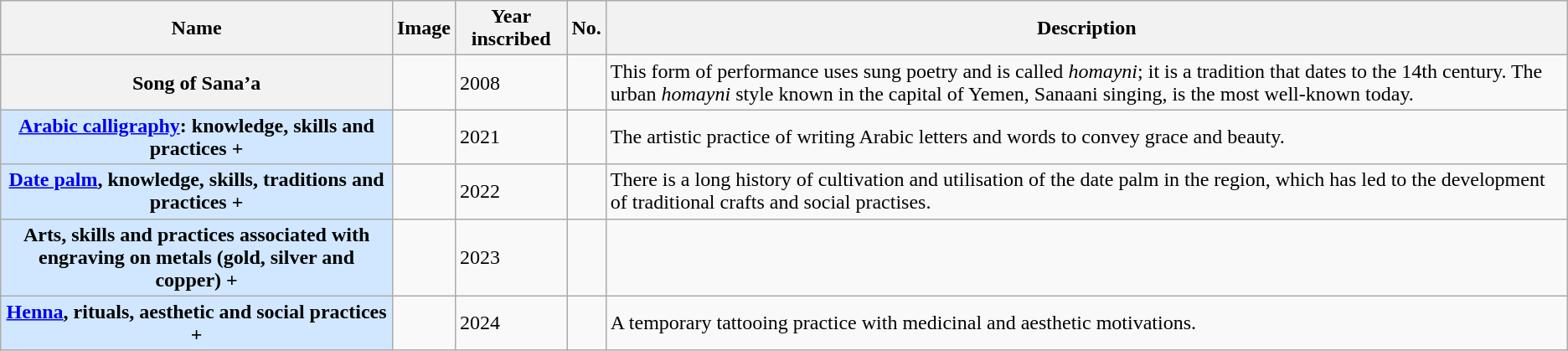<table class="wikitable sortable plainrowheaders">
<tr>
<th style="width:25%">Name</th>
<th class="unsortable">Image</th>
<th>Year inscribed</th>
<th>No.</th>
<th class="unsortable">Description</th>
</tr>
<tr>
<th scope="row">Song of Sana’a</th>
<td></td>
<td>2008</td>
<td></td>
<td>This form of performance uses sung poetry and is called <em>homayni</em>; it is a tradition that dates to the 14th century. The urban <em>homayni</em> style known in the capital of Yemen, Sanaani singing, is the most well-known today.</td>
</tr>
<tr>
<th scope="row" style="background:#D0E7FF;"><a href='#'>Arabic calligraphy</a>: knowledge, skills and practices +</th>
<td></td>
<td>2021</td>
<td></td>
<td>The artistic practice of writing Arabic letters and words to convey grace and beauty.</td>
</tr>
<tr>
<th scope="row" style="background:#D0E7FF;"><a href='#'>Date palm</a>, knowledge, skills, traditions and practices +</th>
<td></td>
<td>2022</td>
<td></td>
<td>There is a long history of cultivation and utilisation of the date palm in the region, which has led to the development of traditional crafts and social practises.</td>
</tr>
<tr>
<th scope="row" style="background:#D0E7FF;">Arts, skills and practices associated with engraving on metals (gold, silver and copper) +</th>
<td></td>
<td>2023</td>
<td></td>
<td></td>
</tr>
<tr>
<th scope="row" style="background:#D0E7FF;"><a href='#'>Henna</a>, rituals, aesthetic and social practices +</th>
<td></td>
<td>2024</td>
<td></td>
<td>A temporary tattooing practice with medicinal and aesthetic motivations.</td>
</tr>
</table>
